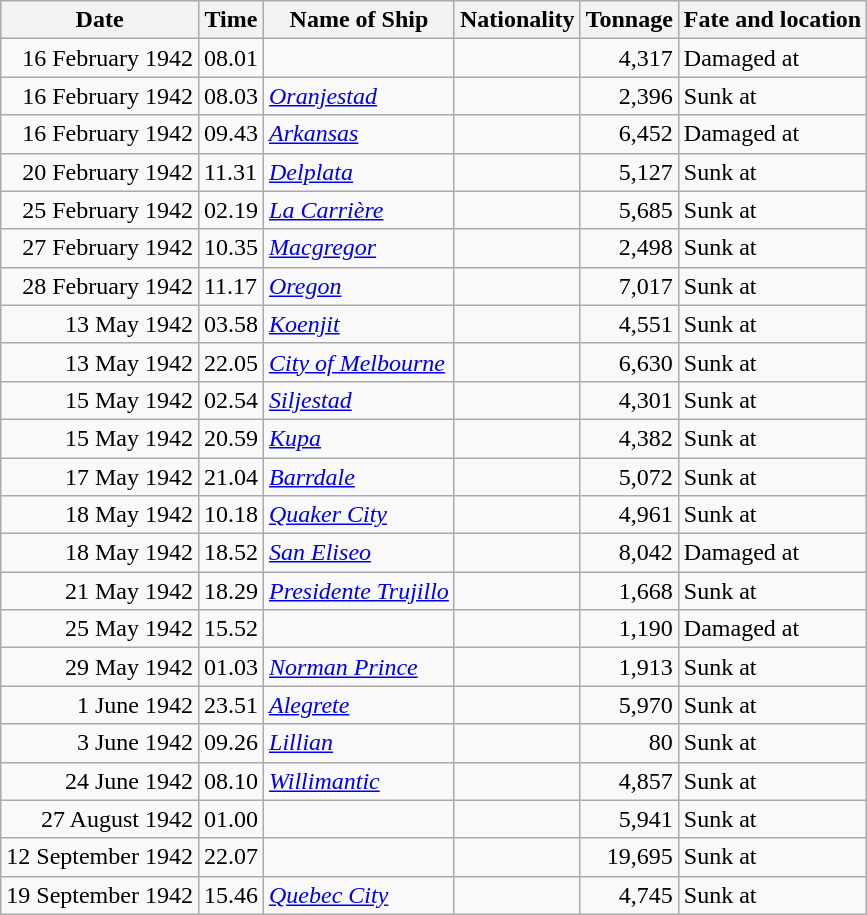<table class="wikitable sortable">
<tr>
<th>Date</th>
<th>Time</th>
<th>Name of Ship</th>
<th>Nationality</th>
<th>Tonnage</th>
<th>Fate and location</th>
</tr>
<tr>
<td align="right">16 February 1942</td>
<td>08.01</td>
<td align="left"></td>
<td align="left"></td>
<td align="right">4,317</td>
<td align="left">Damaged at </td>
</tr>
<tr>
<td align="right">16 February 1942</td>
<td>08.03</td>
<td align="left"><a href='#'><em>Oranjestad</em></a></td>
<td align="left"></td>
<td align="right">2,396</td>
<td align="left">Sunk at </td>
</tr>
<tr>
<td align="right">16 February 1942</td>
<td>09.43</td>
<td align="left"><a href='#'><em>Arkansas</em></a></td>
<td align="left"></td>
<td align="right">6,452</td>
<td align="left">Damaged at </td>
</tr>
<tr>
<td align="right">20 February 1942</td>
<td>11.31</td>
<td align="left"><a href='#'><em>Delplata</em></a></td>
<td align="left"></td>
<td align="right">5,127</td>
<td align="left">Sunk at </td>
</tr>
<tr>
<td align="right">25 February 1942</td>
<td>02.19</td>
<td align="left"><a href='#'><em>La Carrière</em></a></td>
<td align="left"></td>
<td align="right">5,685</td>
<td align="left">Sunk at </td>
</tr>
<tr>
<td align="right">27 February 1942</td>
<td>10.35</td>
<td align="left"><a href='#'><em>Macgregor</em></a></td>
<td align="left"></td>
<td align="right">2,498</td>
<td align="left">Sunk at </td>
</tr>
<tr>
<td align="right">28 February 1942</td>
<td>11.17</td>
<td align="left"><a href='#'><em>Oregon</em></a></td>
<td align="left"></td>
<td align="right">7,017</td>
<td align="left">Sunk at </td>
</tr>
<tr>
<td align="right">13 May 1942</td>
<td>03.58</td>
<td align="left"><a href='#'><em>Koenjit</em></a></td>
<td align="left"></td>
<td align="right">4,551</td>
<td align="left">Sunk at </td>
</tr>
<tr>
<td align="right">13 May 1942</td>
<td>22.05</td>
<td align="left"><a href='#'><em>City of Melbourne</em></a></td>
<td align="left"></td>
<td align="right">6,630</td>
<td align="left">Sunk at </td>
</tr>
<tr>
<td align="right">15 May 1942</td>
<td>02.54</td>
<td align="left"><a href='#'><em>Siljestad</em></a></td>
<td align="left"></td>
<td align="right">4,301</td>
<td align="left">Sunk at </td>
</tr>
<tr>
<td align="right">15 May 1942</td>
<td>20.59</td>
<td align="left"><a href='#'><em>Kupa</em></a></td>
<td align="left"></td>
<td align="right">4,382</td>
<td align="left">Sunk at </td>
</tr>
<tr>
<td align="right">17 May 1942</td>
<td>21.04</td>
<td align="left"><a href='#'><em>Barrdale</em></a></td>
<td align="left"></td>
<td align="right">5,072</td>
<td align="left">Sunk at </td>
</tr>
<tr>
<td align="right">18 May 1942</td>
<td>10.18</td>
<td align="left"><a href='#'><em>Quaker City</em></a></td>
<td align="left"></td>
<td align="right">4,961</td>
<td align="left">Sunk at </td>
</tr>
<tr>
<td align="right">18 May 1942</td>
<td>18.52</td>
<td align="left"><a href='#'><em>San Eliseo</em></a></td>
<td align="left"></td>
<td align="right">8,042</td>
<td align="left">Damaged at </td>
</tr>
<tr>
<td align="right">21 May 1942</td>
<td>18.29</td>
<td align="left"><a href='#'><em>Presidente Trujillo</em></a></td>
<td align="left"></td>
<td align="right">1,668</td>
<td align="left">Sunk at </td>
</tr>
<tr>
<td align="right">25 May 1942</td>
<td>15.52</td>
<td align="left"></td>
<td align="left"></td>
<td align="right">1,190</td>
<td align="left">Damaged at </td>
</tr>
<tr>
<td align="right">29 May 1942</td>
<td>01.03</td>
<td align="left"><a href='#'><em>Norman Prince</em></a></td>
<td align="left"></td>
<td align="right">1,913</td>
<td align="left">Sunk at </td>
</tr>
<tr>
<td align="right">1 June 1942</td>
<td>23.51</td>
<td align="left"><a href='#'><em>Alegrete</em></a></td>
<td align="left"></td>
<td align="right">5,970</td>
<td align="left">Sunk at </td>
</tr>
<tr>
<td align="right">3 June 1942</td>
<td>09.26</td>
<td align="left"><a href='#'><em>Lillian</em></a></td>
<td align="left"></td>
<td align="right">80</td>
<td align="left">Sunk at </td>
</tr>
<tr>
<td align="right">24 June 1942</td>
<td>08.10</td>
<td align="left"><a href='#'><em>Willimantic</em></a></td>
<td align="left"></td>
<td align="right">4,857</td>
<td align="left">Sunk at </td>
</tr>
<tr>
<td align="right">27 August 1942</td>
<td>01.00</td>
<td align="left"></td>
<td align="left"></td>
<td align="right">5,941</td>
<td align="left">Sunk at </td>
</tr>
<tr>
<td align="right">12 September 1942</td>
<td>22.07</td>
<td align="left"></td>
<td align="left"></td>
<td align="right">19,695</td>
<td align="left">Sunk at </td>
</tr>
<tr>
<td align="right">19 September 1942</td>
<td>15.46</td>
<td align="left"><a href='#'><em>Quebec City</em></a></td>
<td align="left"></td>
<td align="right">4,745</td>
<td align="left">Sunk at </td>
</tr>
</table>
